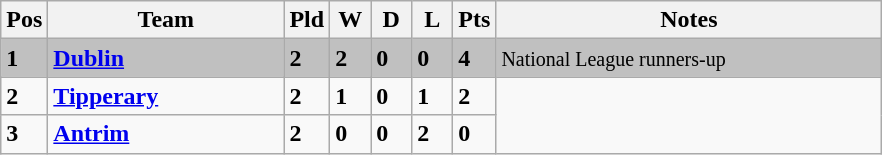<table class="wikitable" style="text-align: centre;">
<tr>
<th width=20>Pos</th>
<th width=150>Team</th>
<th width=20>Pld</th>
<th width=20>W</th>
<th width=20>D</th>
<th width=20>L</th>
<th width=20>Pts</th>
<th width=250>Notes</th>
</tr>
<tr style="background:silver;">
<td><strong>1</strong></td>
<td align=left><strong> <a href='#'>Dublin</a> </strong></td>
<td><strong>2</strong></td>
<td><strong>2</strong></td>
<td><strong>0</strong></td>
<td><strong>0</strong></td>
<td><strong>4</strong></td>
<td><small> National League runners-up</small></td>
</tr>
<tr style>
<td><strong>2</strong></td>
<td align=left><strong> <a href='#'>Tipperary</a> </strong></td>
<td><strong>2</strong></td>
<td><strong>1</strong></td>
<td><strong>0</strong></td>
<td><strong>1</strong></td>
<td><strong>2</strong></td>
</tr>
<tr>
<td><strong>3</strong></td>
<td align=left><strong> <a href='#'>Antrim</a> </strong></td>
<td><strong>2</strong></td>
<td><strong>0</strong></td>
<td><strong>0</strong></td>
<td><strong>2</strong></td>
<td><strong>0</strong></td>
</tr>
</table>
